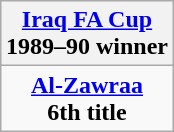<table class="wikitable" style="text-align: center; margin: 0 auto;">
<tr>
<th><a href='#'>Iraq FA Cup</a><br>1989–90 winner</th>
</tr>
<tr>
<td><strong><a href='#'>Al-Zawraa</a></strong><br><strong>6th title</strong></td>
</tr>
</table>
